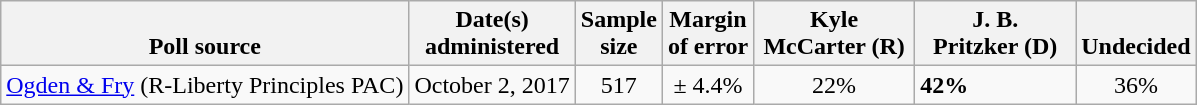<table class="wikitable">
<tr valign=bottom>
<th>Poll source</th>
<th>Date(s)<br>administered</th>
<th>Sample<br>size</th>
<th>Margin<br>of error</th>
<th style="width:100px;">Kyle<br>McCarter (R)</th>
<th style="width:100px;">J. B.<br>Pritzker (D)</th>
<th>Undecided</th>
</tr>
<tr>
<td><a href='#'>Ogden & Fry</a> (R-Liberty Principles PAC)</td>
<td align=center>October 2, 2017</td>
<td align=center>517</td>
<td align=center>± 4.4%</td>
<td align=center>22%</td>
<td><strong>42%</strong></td>
<td align=center>36%</td>
</tr>
</table>
